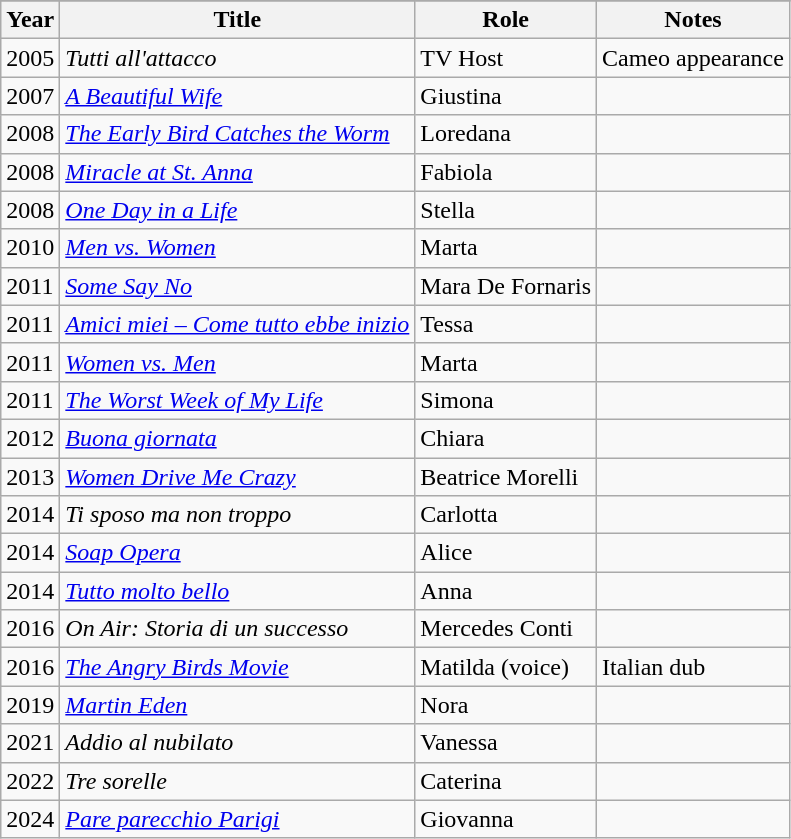<table class="wikitable">
<tr>
</tr>
<tr>
<th>Year</th>
<th>Title</th>
<th>Role</th>
<th>Notes</th>
</tr>
<tr>
<td>2005</td>
<td><em>Tutti all'attacco</em></td>
<td>TV Host</td>
<td>Cameo appearance</td>
</tr>
<tr>
<td>2007</td>
<td><em><a href='#'>A Beautiful Wife</a></em></td>
<td>Giustina</td>
<td></td>
</tr>
<tr>
<td>2008</td>
<td><em><a href='#'>The Early Bird Catches the Worm</a></em></td>
<td>Loredana</td>
<td></td>
</tr>
<tr>
<td>2008</td>
<td><em><a href='#'>Miracle at St. Anna</a></em></td>
<td>Fabiola</td>
<td></td>
</tr>
<tr>
<td>2008</td>
<td><em><a href='#'>One Day in a Life</a></em></td>
<td>Stella</td>
<td></td>
</tr>
<tr>
<td>2010</td>
<td><em><a href='#'>Men vs. Women</a></em></td>
<td>Marta</td>
<td></td>
</tr>
<tr>
<td>2011</td>
<td><em><a href='#'>Some Say No</a></em></td>
<td>Mara De Fornaris</td>
<td></td>
</tr>
<tr>
<td>2011</td>
<td><em><a href='#'>Amici miei – Come tutto ebbe inizio</a></em></td>
<td>Tessa</td>
<td></td>
</tr>
<tr>
<td>2011</td>
<td><em><a href='#'>Women vs. Men</a></em></td>
<td>Marta</td>
<td></td>
</tr>
<tr>
<td>2011</td>
<td><em><a href='#'>The Worst Week of My Life</a></em></td>
<td>Simona</td>
<td></td>
</tr>
<tr>
<td>2012</td>
<td><em><a href='#'>Buona giornata</a></em></td>
<td>Chiara</td>
<td></td>
</tr>
<tr>
<td>2013</td>
<td><em><a href='#'>Women Drive Me Crazy</a></em></td>
<td>Beatrice Morelli</td>
<td></td>
</tr>
<tr>
<td>2014</td>
<td><em>Ti sposo ma non troppo</em></td>
<td>Carlotta</td>
<td></td>
</tr>
<tr>
<td>2014</td>
<td><em><a href='#'>Soap Opera</a></em></td>
<td>Alice</td>
<td></td>
</tr>
<tr>
<td>2014</td>
<td><em><a href='#'>Tutto molto bello</a></em></td>
<td>Anna</td>
<td></td>
</tr>
<tr>
<td>2016</td>
<td><em>On Air: Storia di un successo</em></td>
<td>Mercedes Conti</td>
<td></td>
</tr>
<tr>
<td>2016</td>
<td><em><a href='#'>The Angry Birds Movie</a></em></td>
<td>Matilda (voice)</td>
<td>Italian dub</td>
</tr>
<tr>
<td>2019</td>
<td><em><a href='#'>Martin Eden</a></em></td>
<td>Nora</td>
<td></td>
</tr>
<tr>
<td>2021</td>
<td><em>Addio al nubilato</em></td>
<td>Vanessa</td>
<td></td>
</tr>
<tr>
<td>2022</td>
<td><em>Tre sorelle</em></td>
<td>Caterina</td>
<td></td>
</tr>
<tr>
<td>2024</td>
<td><em><a href='#'>Pare parecchio Parigi</a></em></td>
<td>Giovanna</td>
<td></td>
</tr>
</table>
